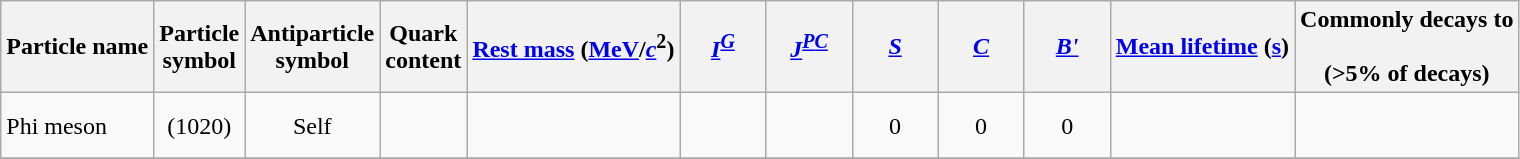<table class="wikitable">
<tr>
<th class=unsortable>Particle name</th>
<th>Particle <br>symbol</th>
<th>Antiparticle <br>symbol</th>
<th class=unsortable>Quark<br>content</th>
<th><a href='#'>Rest mass</a> (<a href='#'>MeV</a>/<em><a href='#'>c</a></em><sup>2</sup>)</th>
<th width="50"><em><a href='#'>I</a><sup><a href='#'>G</a></sup></em></th>
<th width="50"><em><a href='#'>J</a><sup><a href='#'>P</a><a href='#'>C</a></sup></em></th>
<th width="50"><em><a href='#'>S</a></em></th>
<th width="50"><em><a href='#'>C</a></em></th>
<th width="50"><em><a href='#'>B'</a></em></th>
<th><a href='#'>Mean lifetime</a> (<a href='#'>s</a>)</th>
<th class=unsortable>Commonly decays to<br><br>(>5% of decays)</th>
</tr>
<tr>
<td>Phi meson</td>
<td align="center">(1020)</td>
<td align="center">Self</td>
<td align="center"></td>
<td align="center"></td>
<td align="center"></td>
<td align="center"></td>
<td align="center">0</td>
<td align="center">0</td>
<td align="center">0</td>
<td align="center"><sup></sup></td>
<td align="center"><br> <br> </td>
</tr>
<tr>
</tr>
</table>
